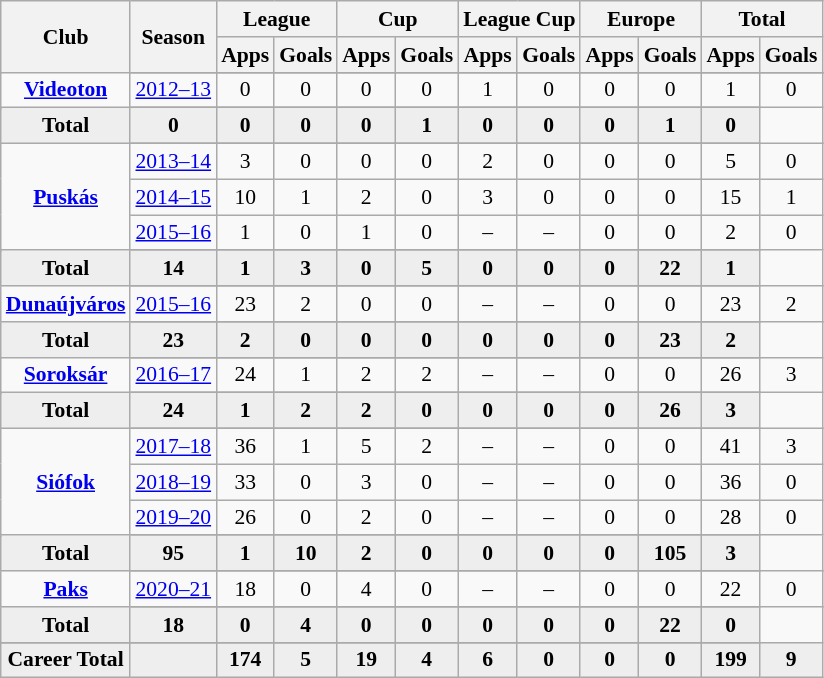<table class="wikitable" style="font-size:90%; text-align: center;">
<tr>
<th rowspan="2">Club</th>
<th rowspan="2">Season</th>
<th colspan="2">League</th>
<th colspan="2">Cup</th>
<th colspan="2">League Cup</th>
<th colspan="2">Europe</th>
<th colspan="2">Total</th>
</tr>
<tr>
<th>Apps</th>
<th>Goals</th>
<th>Apps</th>
<th>Goals</th>
<th>Apps</th>
<th>Goals</th>
<th>Apps</th>
<th>Goals</th>
<th>Apps</th>
<th>Goals</th>
</tr>
<tr ||-||-||-|->
<td rowspan="3" valign="center"><strong><a href='#'>Videoton</a></strong></td>
</tr>
<tr>
<td><a href='#'>2012–13</a></td>
<td>0</td>
<td>0</td>
<td>0</td>
<td>0</td>
<td>1</td>
<td>0</td>
<td>0</td>
<td>0</td>
<td>1</td>
<td>0</td>
</tr>
<tr>
</tr>
<tr style="font-weight:bold; background-color:#eeeeee;">
<td>Total</td>
<td>0</td>
<td>0</td>
<td>0</td>
<td>0</td>
<td>1</td>
<td>0</td>
<td>0</td>
<td>0</td>
<td>1</td>
<td>0</td>
</tr>
<tr>
<td rowspan="5" valign="center"><strong><a href='#'>Puskás</a></strong></td>
</tr>
<tr>
<td><a href='#'>2013–14</a></td>
<td>3</td>
<td>0</td>
<td>0</td>
<td>0</td>
<td>2</td>
<td>0</td>
<td>0</td>
<td>0</td>
<td>5</td>
<td>0</td>
</tr>
<tr>
<td><a href='#'>2014–15</a></td>
<td>10</td>
<td>1</td>
<td>2</td>
<td>0</td>
<td>3</td>
<td>0</td>
<td>0</td>
<td>0</td>
<td>15</td>
<td>1</td>
</tr>
<tr>
<td><a href='#'>2015–16</a></td>
<td>1</td>
<td>0</td>
<td>1</td>
<td>0</td>
<td>–</td>
<td>–</td>
<td>0</td>
<td>0</td>
<td>2</td>
<td>0</td>
</tr>
<tr>
</tr>
<tr style="font-weight:bold; background-color:#eeeeee;">
<td>Total</td>
<td>14</td>
<td>1</td>
<td>3</td>
<td>0</td>
<td>5</td>
<td>0</td>
<td>0</td>
<td>0</td>
<td>22</td>
<td>1</td>
</tr>
<tr>
<td rowspan="3" valign="center"><strong><a href='#'>Dunaújváros</a></strong></td>
</tr>
<tr>
<td><a href='#'>2015–16</a></td>
<td>23</td>
<td>2</td>
<td>0</td>
<td>0</td>
<td>–</td>
<td>–</td>
<td>0</td>
<td>0</td>
<td>23</td>
<td>2</td>
</tr>
<tr>
</tr>
<tr style="font-weight:bold; background-color:#eeeeee;">
<td>Total</td>
<td>23</td>
<td>2</td>
<td>0</td>
<td>0</td>
<td>0</td>
<td>0</td>
<td>0</td>
<td>0</td>
<td>23</td>
<td>2</td>
</tr>
<tr>
<td rowspan="3" valign="center"><strong><a href='#'>Soroksár</a></strong></td>
</tr>
<tr>
<td><a href='#'>2016–17</a></td>
<td>24</td>
<td>1</td>
<td>2</td>
<td>2</td>
<td>–</td>
<td>–</td>
<td>0</td>
<td>0</td>
<td>26</td>
<td>3</td>
</tr>
<tr>
</tr>
<tr style="font-weight:bold; background-color:#eeeeee;">
<td>Total</td>
<td>24</td>
<td>1</td>
<td>2</td>
<td>2</td>
<td>0</td>
<td>0</td>
<td>0</td>
<td>0</td>
<td>26</td>
<td>3</td>
</tr>
<tr>
<td rowspan="5" valign="center"><strong><a href='#'>Siófok</a></strong></td>
</tr>
<tr>
<td><a href='#'>2017–18</a></td>
<td>36</td>
<td>1</td>
<td>5</td>
<td>2</td>
<td>–</td>
<td>–</td>
<td>0</td>
<td>0</td>
<td>41</td>
<td>3</td>
</tr>
<tr>
<td><a href='#'>2018–19</a></td>
<td>33</td>
<td>0</td>
<td>3</td>
<td>0</td>
<td>–</td>
<td>–</td>
<td>0</td>
<td>0</td>
<td>36</td>
<td>0</td>
</tr>
<tr>
<td><a href='#'>2019–20</a></td>
<td>26</td>
<td>0</td>
<td>2</td>
<td>0</td>
<td>–</td>
<td>–</td>
<td>0</td>
<td>0</td>
<td>28</td>
<td>0</td>
</tr>
<tr>
</tr>
<tr style="font-weight:bold; background-color:#eeeeee;">
<td>Total</td>
<td>95</td>
<td>1</td>
<td>10</td>
<td>2</td>
<td>0</td>
<td>0</td>
<td>0</td>
<td>0</td>
<td>105</td>
<td>3</td>
</tr>
<tr>
<td rowspan="3" valign="center"><strong><a href='#'>Paks</a></strong></td>
</tr>
<tr>
<td><a href='#'>2020–21</a></td>
<td>18</td>
<td>0</td>
<td>4</td>
<td>0</td>
<td>–</td>
<td>–</td>
<td>0</td>
<td>0</td>
<td>22</td>
<td>0</td>
</tr>
<tr>
</tr>
<tr style="font-weight:bold; background-color:#eeeeee;">
<td>Total</td>
<td>18</td>
<td>0</td>
<td>4</td>
<td>0</td>
<td>0</td>
<td>0</td>
<td>0</td>
<td>0</td>
<td>22</td>
<td>0</td>
</tr>
<tr>
</tr>
<tr style="font-weight:bold; background-color:#eeeeee;">
<td rowspan="2" valign="top"><strong>Career Total</strong></td>
<td></td>
<td><strong>174</strong></td>
<td><strong>5</strong></td>
<td><strong>19</strong></td>
<td><strong>4</strong></td>
<td><strong>6</strong></td>
<td><strong>0</strong></td>
<td><strong>0</strong></td>
<td><strong>0</strong></td>
<td><strong>199</strong></td>
<td><strong>9</strong></td>
</tr>
</table>
